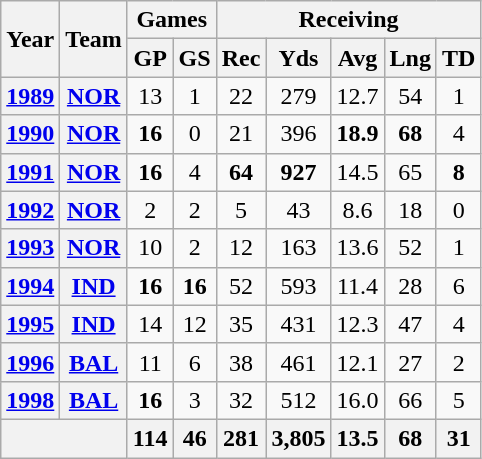<table class="wikitable" style="text-align:center">
<tr>
<th rowspan="2">Year</th>
<th rowspan="2">Team</th>
<th colspan="2">Games</th>
<th colspan="5">Receiving</th>
</tr>
<tr>
<th>GP</th>
<th>GS</th>
<th>Rec</th>
<th>Yds</th>
<th>Avg</th>
<th>Lng</th>
<th>TD</th>
</tr>
<tr>
<th><a href='#'>1989</a></th>
<th><a href='#'>NOR</a></th>
<td>13</td>
<td>1</td>
<td>22</td>
<td>279</td>
<td>12.7</td>
<td>54</td>
<td>1</td>
</tr>
<tr>
<th><a href='#'>1990</a></th>
<th><a href='#'>NOR</a></th>
<td><strong>16</strong></td>
<td>0</td>
<td>21</td>
<td>396</td>
<td><strong>18.9</strong></td>
<td><strong>68</strong></td>
<td>4</td>
</tr>
<tr>
<th><a href='#'>1991</a></th>
<th><a href='#'>NOR</a></th>
<td><strong>16</strong></td>
<td>4</td>
<td><strong>64</strong></td>
<td><strong>927</strong></td>
<td>14.5</td>
<td>65</td>
<td><strong>8</strong></td>
</tr>
<tr>
<th><a href='#'>1992</a></th>
<th><a href='#'>NOR</a></th>
<td>2</td>
<td>2</td>
<td>5</td>
<td>43</td>
<td>8.6</td>
<td>18</td>
<td>0</td>
</tr>
<tr>
<th><a href='#'>1993</a></th>
<th><a href='#'>NOR</a></th>
<td>10</td>
<td>2</td>
<td>12</td>
<td>163</td>
<td>13.6</td>
<td>52</td>
<td>1</td>
</tr>
<tr>
<th><a href='#'>1994</a></th>
<th><a href='#'>IND</a></th>
<td><strong>16</strong></td>
<td><strong>16</strong></td>
<td>52</td>
<td>593</td>
<td>11.4</td>
<td>28</td>
<td>6</td>
</tr>
<tr>
<th><a href='#'>1995</a></th>
<th><a href='#'>IND</a></th>
<td>14</td>
<td>12</td>
<td>35</td>
<td>431</td>
<td>12.3</td>
<td>47</td>
<td>4</td>
</tr>
<tr>
<th><a href='#'>1996</a></th>
<th><a href='#'>BAL</a></th>
<td>11</td>
<td>6</td>
<td>38</td>
<td>461</td>
<td>12.1</td>
<td>27</td>
<td>2</td>
</tr>
<tr>
<th><a href='#'>1998</a></th>
<th><a href='#'>BAL</a></th>
<td><strong>16</strong></td>
<td>3</td>
<td>32</td>
<td>512</td>
<td>16.0</td>
<td>66</td>
<td>5</td>
</tr>
<tr>
<th colspan="2"></th>
<th>114</th>
<th>46</th>
<th>281</th>
<th>3,805</th>
<th>13.5</th>
<th>68</th>
<th>31</th>
</tr>
</table>
